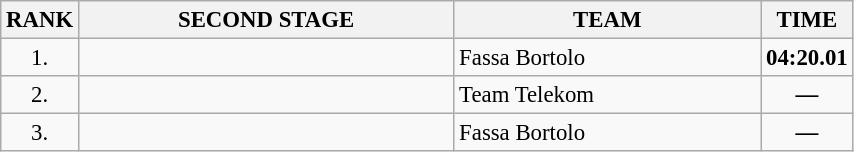<table class="wikitable" style="font-size:95%;">
<tr>
<th>RANK</th>
<th align="left" style="width: 16em">SECOND STAGE</th>
<th align="left" style="width: 13em">TEAM</th>
<th>TIME</th>
</tr>
<tr>
<td align="center">1.</td>
<td></td>
<td>Fassa Bortolo</td>
<td align="center"><strong>04:20.01</strong></td>
</tr>
<tr>
<td align="center">2.</td>
<td></td>
<td>Team Telekom</td>
<td align="center"><strong>—</strong></td>
</tr>
<tr>
<td align="center">3.</td>
<td></td>
<td>Fassa Bortolo</td>
<td align="center"><strong>—</strong></td>
</tr>
</table>
